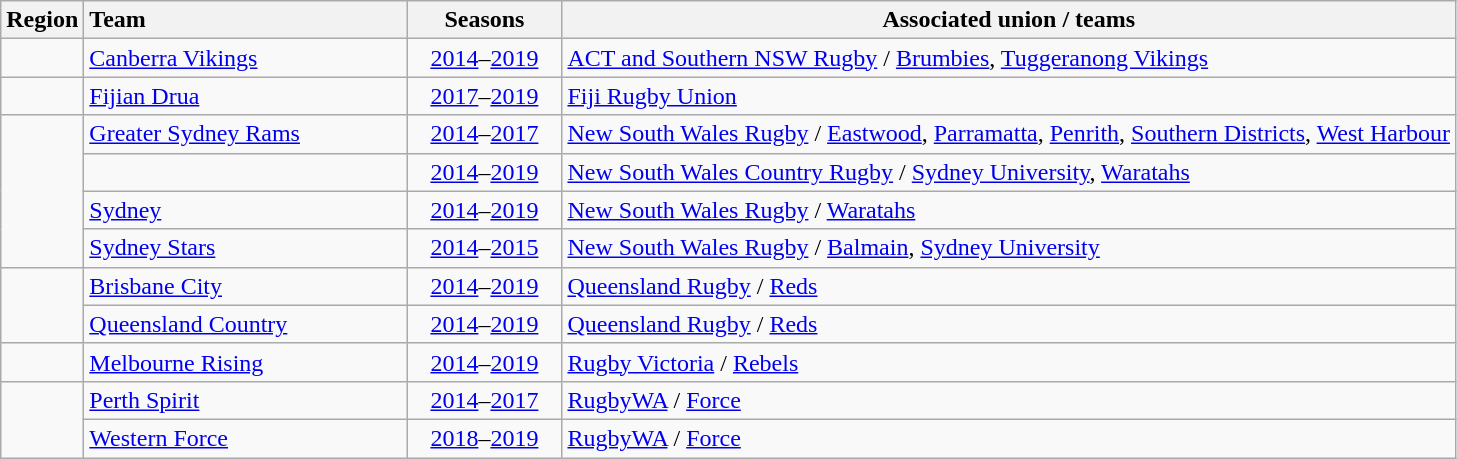<table class="wikitable">
<tr>
<th>Region</th>
<th style="width:13em;text-align:left;">Team</th>
<th style="width:6em;">Seasons</th>
<th>Associated union / teams</th>
</tr>
<tr>
<td></td>
<td><a href='#'>Canberra Vikings</a></td>
<td align=center><a href='#'>2014</a>–<a href='#'>2019</a></td>
<td><a href='#'>ACT and Southern NSW Rugby</a> / <a href='#'>Brumbies</a>, <a href='#'>Tuggeranong Vikings</a></td>
</tr>
<tr>
<td></td>
<td><a href='#'>Fijian Drua</a></td>
<td align=center><a href='#'>2017</a>–<a href='#'>2019</a></td>
<td><a href='#'>Fiji Rugby Union</a></td>
</tr>
<tr>
<td rowspan=4></td>
<td><a href='#'>Greater Sydney Rams</a></td>
<td align=center><a href='#'>2014</a>–<a href='#'>2017</a></td>
<td><a href='#'>New South Wales Rugby</a> / <a href='#'>Eastwood</a>, <a href='#'>Parramatta</a>, <a href='#'>Penrith</a>, <a href='#'>Southern Districts</a>, <a href='#'>West Harbour</a></td>
</tr>
<tr>
<td></td>
<td align=center><a href='#'>2014</a>–<a href='#'>2019</a></td>
<td><a href='#'>New South Wales Country Rugby</a> / <a href='#'>Sydney University</a>, <a href='#'>Waratahs</a></td>
</tr>
<tr>
<td><a href='#'>Sydney</a></td>
<td align=center><a href='#'>2014</a>–<a href='#'>2019</a></td>
<td><a href='#'>New South Wales Rugby</a> / <a href='#'>Waratahs</a></td>
</tr>
<tr>
<td><a href='#'>Sydney Stars</a></td>
<td align=center><a href='#'>2014</a>–<a href='#'>2015</a></td>
<td><a href='#'>New South Wales Rugby</a> / <a href='#'>Balmain</a>, <a href='#'>Sydney University</a></td>
</tr>
<tr>
<td rowspan=2></td>
<td><a href='#'>Brisbane City</a></td>
<td align=center><a href='#'>2014</a>–<a href='#'>2019</a></td>
<td><a href='#'>Queensland Rugby</a> / <a href='#'>Reds</a></td>
</tr>
<tr>
<td><a href='#'>Queensland Country</a></td>
<td align=center><a href='#'>2014</a>–<a href='#'>2019</a></td>
<td><a href='#'>Queensland Rugby</a> / <a href='#'>Reds</a></td>
</tr>
<tr>
<td></td>
<td><a href='#'>Melbourne Rising</a></td>
<td align=center><a href='#'>2014</a>–<a href='#'>2019</a></td>
<td><a href='#'>Rugby Victoria</a> / <a href='#'>Rebels</a></td>
</tr>
<tr>
<td rowspan=2></td>
<td><a href='#'>Perth Spirit</a></td>
<td align=center><a href='#'>2014</a>–<a href='#'>2017</a></td>
<td><a href='#'>RugbyWA</a> / <a href='#'>Force</a></td>
</tr>
<tr>
<td><a href='#'>Western Force</a></td>
<td align=center><a href='#'>2018</a>–<a href='#'>2019</a></td>
<td><a href='#'>RugbyWA</a> / <a href='#'>Force</a></td>
</tr>
</table>
